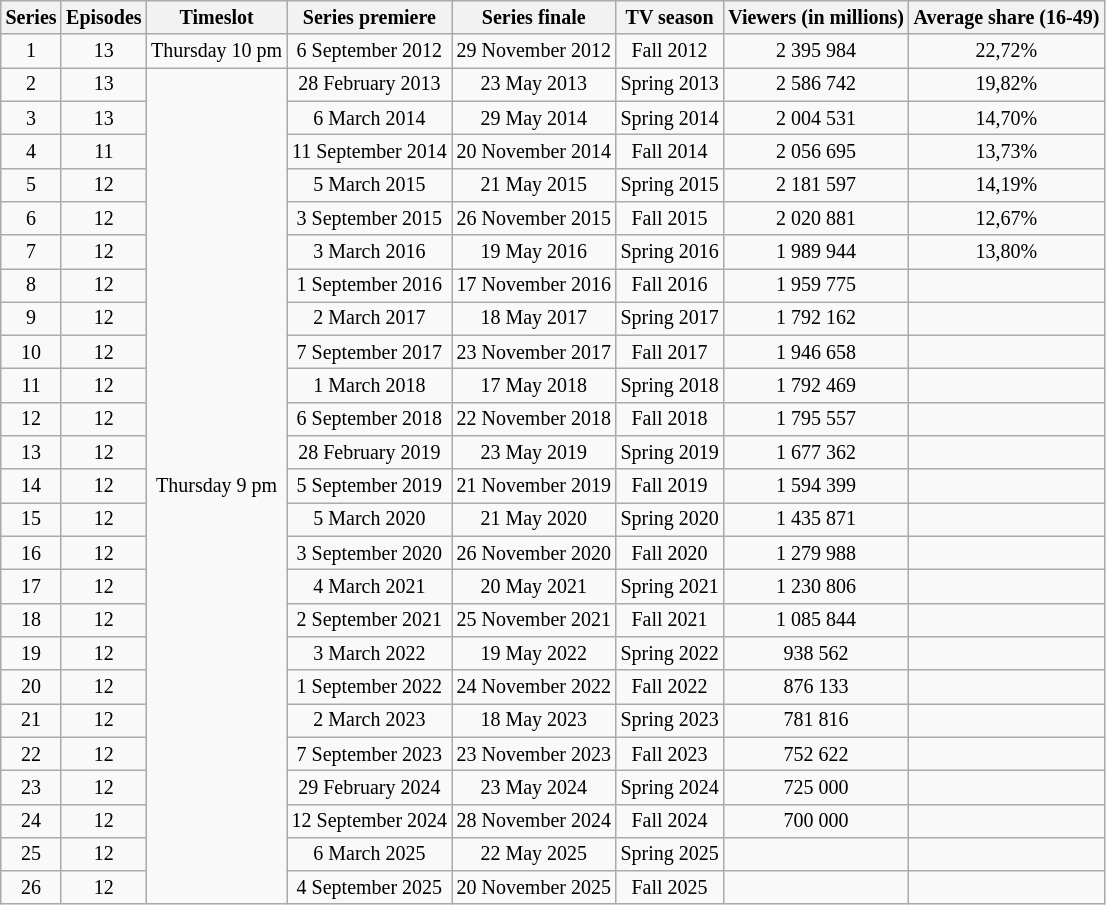<table class="wikitable" style="text-align:center;font-size:10pt;">
<tr>
<th>Series</th>
<th>Episodes</th>
<th>Timeslot</th>
<th>Series premiere</th>
<th>Series finale</th>
<th>TV season</th>
<th>Viewers (in millions)</th>
<th>Average share (16-49)</th>
</tr>
<tr>
<td>1</td>
<td>13</td>
<td>Thursday 10 pm</td>
<td>6 September 2012</td>
<td>29 November 2012</td>
<td>Fall 2012</td>
<td>2 395 984</td>
<td>22,72%</td>
</tr>
<tr>
<td>2</td>
<td>13</td>
<td rowspan="25">Thursday 9 pm</td>
<td>28 February 2013</td>
<td>23 May 2013</td>
<td>Spring 2013</td>
<td>2 586 742</td>
<td>19,82%</td>
</tr>
<tr>
<td>3</td>
<td>13</td>
<td>6 March 2014</td>
<td>29 May 2014</td>
<td>Spring 2014</td>
<td>2 004 531</td>
<td>14,70%</td>
</tr>
<tr>
<td>4</td>
<td>11</td>
<td>11 September 2014</td>
<td>20 November 2014</td>
<td>Fall 2014</td>
<td>2 056 695</td>
<td>13,73%</td>
</tr>
<tr>
<td>5</td>
<td>12</td>
<td>5 March 2015</td>
<td>21 May 2015</td>
<td>Spring 2015</td>
<td>2 181 597</td>
<td>14,19%</td>
</tr>
<tr>
<td>6</td>
<td>12</td>
<td>3 September 2015</td>
<td>26 November 2015</td>
<td>Fall 2015</td>
<td>2 020 881</td>
<td>12,67%</td>
</tr>
<tr>
<td>7</td>
<td>12</td>
<td>3 March 2016</td>
<td>19 May 2016</td>
<td>Spring 2016</td>
<td>1 989 944</td>
<td>13,80%</td>
</tr>
<tr>
<td>8</td>
<td>12</td>
<td>1 September 2016</td>
<td>17 November 2016</td>
<td>Fall 2016</td>
<td>1 959 775</td>
<td></td>
</tr>
<tr>
<td>9</td>
<td>12</td>
<td>2 March 2017</td>
<td>18 May 2017</td>
<td>Spring 2017</td>
<td>1 792 162</td>
<td></td>
</tr>
<tr>
<td>10</td>
<td>12</td>
<td>7 September 2017</td>
<td>23 November 2017</td>
<td>Fall 2017</td>
<td>1 946 658</td>
<td></td>
</tr>
<tr>
<td>11</td>
<td>12</td>
<td>1 March 2018</td>
<td>17 May 2018</td>
<td>Spring 2018</td>
<td>1 792 469</td>
<td></td>
</tr>
<tr>
<td>12</td>
<td>12</td>
<td>6 September 2018</td>
<td>22 November 2018</td>
<td>Fall 2018</td>
<td>1 795 557</td>
<td></td>
</tr>
<tr>
<td>13</td>
<td>12</td>
<td>28 February 2019</td>
<td>23 May 2019</td>
<td>Spring 2019</td>
<td>1 677 362</td>
<td></td>
</tr>
<tr>
<td>14</td>
<td>12</td>
<td>5 September 2019</td>
<td>21 November 2019</td>
<td>Fall 2019</td>
<td>1 594 399</td>
<td></td>
</tr>
<tr>
<td>15</td>
<td>12</td>
<td>5 March 2020</td>
<td>21 May 2020</td>
<td>Spring 2020</td>
<td>1 435 871</td>
<td></td>
</tr>
<tr>
<td>16</td>
<td>12</td>
<td>3 September 2020</td>
<td>26 November 2020</td>
<td>Fall 2020</td>
<td>1 279 988</td>
<td></td>
</tr>
<tr>
<td>17</td>
<td>12</td>
<td>4 March 2021</td>
<td>20 May 2021</td>
<td>Spring 2021</td>
<td>1 230 806</td>
<td></td>
</tr>
<tr>
<td>18</td>
<td>12</td>
<td>2 September 2021</td>
<td>25 November 2021</td>
<td>Fall 2021</td>
<td>1 085 844</td>
<td></td>
</tr>
<tr>
<td>19</td>
<td>12</td>
<td>3 March 2022</td>
<td>19 May 2022</td>
<td>Spring 2022</td>
<td>938 562</td>
<td></td>
</tr>
<tr>
<td>20</td>
<td>12</td>
<td>1 September 2022</td>
<td>24 November 2022</td>
<td>Fall 2022</td>
<td>876 133</td>
<td></td>
</tr>
<tr>
<td>21</td>
<td>12</td>
<td>2 March 2023</td>
<td>18 May 2023</td>
<td>Spring 2023</td>
<td>781 816</td>
<td></td>
</tr>
<tr>
<td>22</td>
<td>12</td>
<td>7 September 2023</td>
<td>23 November 2023</td>
<td>Fall 2023</td>
<td>752 622</td>
<td></td>
</tr>
<tr>
<td>23</td>
<td>12</td>
<td>29 February 2024</td>
<td>23 May 2024</td>
<td>Spring 2024</td>
<td>725 000</td>
<td></td>
</tr>
<tr>
<td>24</td>
<td>12</td>
<td>12 September 2024</td>
<td>28 November 2024</td>
<td>Fall 2024</td>
<td>700 000</td>
<td></td>
</tr>
<tr>
<td>25</td>
<td>12</td>
<td>6 March 2025</td>
<td>22 May 2025</td>
<td>Spring 2025</td>
<td></td>
<td></td>
</tr>
<tr>
<td>26</td>
<td>12</td>
<td>4 September 2025</td>
<td>20 November 2025</td>
<td>Fall 2025</td>
<td></td>
<td></td>
</tr>
</table>
